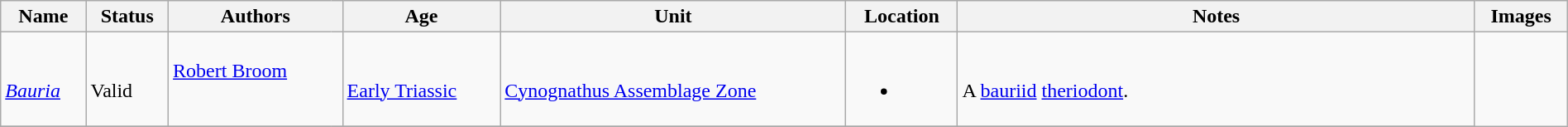<table class="wikitable sortable" align="center" width="100%">
<tr>
<th>Name</th>
<th>Status</th>
<th colspan="2">Authors</th>
<th>Age</th>
<th>Unit</th>
<th>Location</th>
<th width="33%" class="unsortable">Notes</th>
<th class="unsortable">Images</th>
</tr>
<tr>
<td><br><em><a href='#'>Bauria</a></em></td>
<td><br>Valid</td>
<td style="border-right:0px" valign="top"><br><a href='#'>Robert Broom</a></td>
<td style="border-left:0px" valign="top"></td>
<td><br><a href='#'>Early Triassic</a></td>
<td><br><a href='#'>Cynognathus Assemblage Zone</a></td>
<td><br><ul><li></li></ul></td>
<td><br>A <a href='#'>bauriid</a> <a href='#'>theriodont</a>.</td>
<td rowspan="99"></td>
</tr>
<tr>
</tr>
</table>
